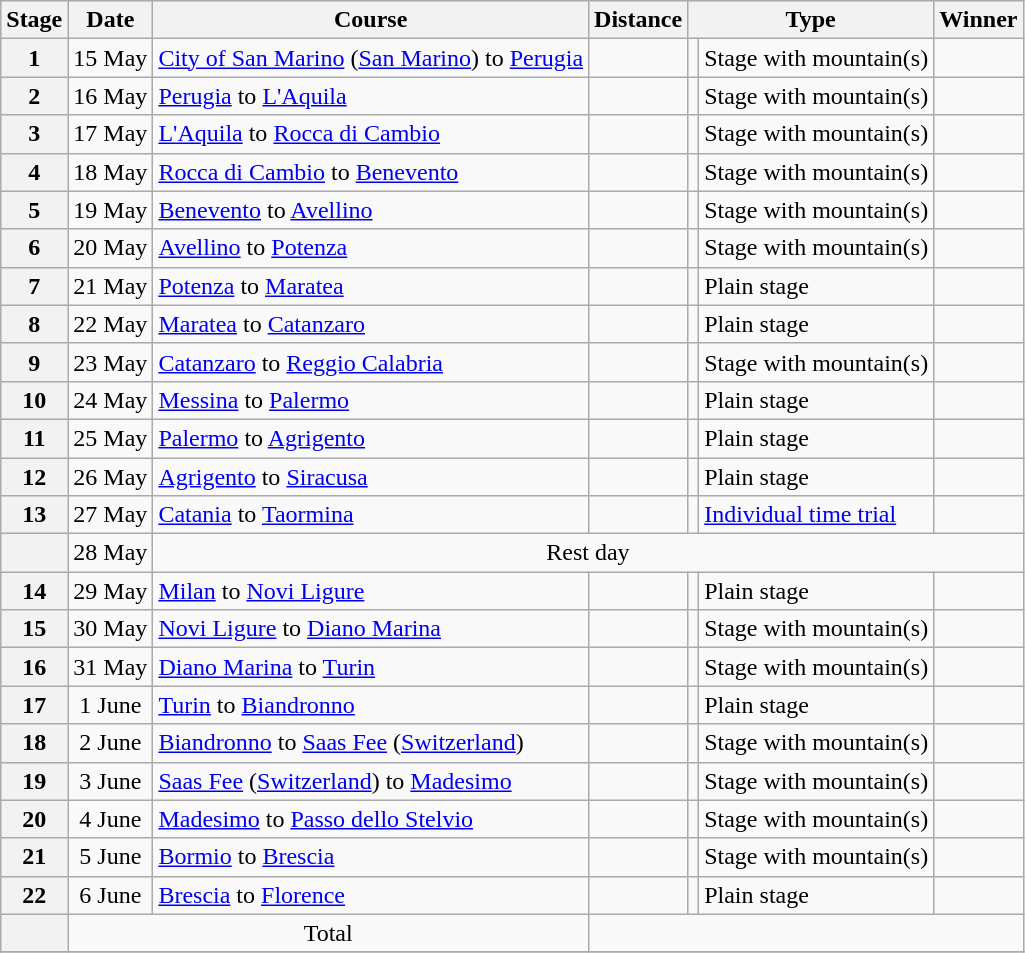<table class="wikitable">
<tr style="background:#efefef;">
<th>Stage</th>
<th>Date</th>
<th>Course</th>
<th>Distance</th>
<th colspan="2">Type</th>
<th>Winner</th>
</tr>
<tr>
<th style="text-align:center">1</th>
<td style="text-align:center;">15 May</td>
<td><a href='#'>City of San Marino</a> (<a href='#'>San Marino</a>) to <a href='#'>Perugia</a></td>
<td style="text-align:center;"></td>
<td style="text-align:center;"></td>
<td>Stage with mountain(s)</td>
<td></td>
</tr>
<tr>
<th style="text-align:center">2</th>
<td style="text-align:center;">16 May</td>
<td><a href='#'>Perugia</a> to <a href='#'>L'Aquila</a></td>
<td style="text-align:center;"></td>
<td style="text-align:center;"></td>
<td>Stage with mountain(s)</td>
<td></td>
</tr>
<tr>
<th style="text-align:center">3</th>
<td style="text-align:center;">17 May</td>
<td><a href='#'>L'Aquila</a> to <a href='#'>Rocca di Cambio</a></td>
<td style="text-align:center;"></td>
<td style="text-align:center;"></td>
<td>Stage with mountain(s)</td>
<td></td>
</tr>
<tr>
<th style="text-align:center">4</th>
<td style="text-align:center;">18 May</td>
<td><a href='#'>Rocca di Cambio</a> to <a href='#'>Benevento</a></td>
<td style="text-align:center;"></td>
<td style="text-align:center;"></td>
<td>Stage with mountain(s)</td>
<td></td>
</tr>
<tr>
<th style="text-align:center">5</th>
<td style="text-align:center;">19 May</td>
<td><a href='#'>Benevento</a> to <a href='#'>Avellino</a></td>
<td style="text-align:center;"></td>
<td style="text-align:center;"></td>
<td>Stage with mountain(s)</td>
<td></td>
</tr>
<tr>
<th style="text-align:center">6</th>
<td style="text-align:center;">20 May</td>
<td><a href='#'>Avellino</a> to <a href='#'>Potenza</a></td>
<td style="text-align:center;"></td>
<td style="text-align:center;"></td>
<td>Stage with mountain(s)</td>
<td></td>
</tr>
<tr>
<th style="text-align:center">7</th>
<td style="text-align:center;">21 May</td>
<td><a href='#'>Potenza</a> to <a href='#'>Maratea</a></td>
<td style="text-align:center;"></td>
<td style="text-align:center;"></td>
<td>Plain stage</td>
<td></td>
</tr>
<tr>
<th style="text-align:center">8</th>
<td style="text-align:center;">22 May</td>
<td><a href='#'>Maratea</a> to <a href='#'>Catanzaro</a></td>
<td style="text-align:center;"></td>
<td style="text-align:center;"></td>
<td>Plain stage</td>
<td></td>
</tr>
<tr>
<th style="text-align:center">9</th>
<td style="text-align:center;">23 May</td>
<td><a href='#'>Catanzaro</a> to <a href='#'>Reggio Calabria</a></td>
<td style="text-align:center;"></td>
<td style="text-align:center;"></td>
<td>Stage with mountain(s)</td>
<td></td>
</tr>
<tr>
<th style="text-align:center">10</th>
<td style="text-align:center;">24 May</td>
<td><a href='#'>Messina</a> to <a href='#'>Palermo</a></td>
<td style="text-align:center;"></td>
<td style="text-align:center;"></td>
<td>Plain stage</td>
<td></td>
</tr>
<tr>
<th style="text-align:center">11</th>
<td style="text-align:center;">25 May</td>
<td><a href='#'>Palermo</a> to <a href='#'>Agrigento</a></td>
<td style="text-align:center;"></td>
<td style="text-align:center;"></td>
<td>Plain stage</td>
<td></td>
</tr>
<tr>
<th style="text-align:center">12</th>
<td style="text-align:center;">26 May</td>
<td><a href='#'>Agrigento</a> to <a href='#'>Siracusa</a></td>
<td style="text-align:center;"></td>
<td style="text-align:center;"></td>
<td>Plain stage</td>
<td></td>
</tr>
<tr>
<th style="text-align:center">13</th>
<td style="text-align:center;">27 May</td>
<td><a href='#'>Catania</a> to <a href='#'>Taormina</a></td>
<td style="text-align:center;"></td>
<td style="text-align:center;"></td>
<td><a href='#'>Individual time trial</a></td>
<td></td>
</tr>
<tr>
<th></th>
<td align="center">28 May</td>
<td colspan="6" align=center>Rest day</td>
</tr>
<tr>
<th style="text-align:center">14</th>
<td style="text-align:center;">29 May</td>
<td><a href='#'>Milan</a> to <a href='#'>Novi Ligure</a></td>
<td style="text-align:center;"></td>
<td style="text-align:center;"></td>
<td>Plain stage</td>
<td></td>
</tr>
<tr>
<th style="text-align:center">15</th>
<td style="text-align:center;">30 May</td>
<td><a href='#'>Novi Ligure</a> to <a href='#'>Diano Marina</a></td>
<td style="text-align:center;"></td>
<td style="text-align:center;"></td>
<td>Stage with mountain(s)</td>
<td></td>
</tr>
<tr>
<th style="text-align:center">16</th>
<td style="text-align:center;">31 May</td>
<td><a href='#'>Diano Marina</a> to <a href='#'>Turin</a></td>
<td style="text-align:center;"></td>
<td style="text-align:center;"></td>
<td>Stage with mountain(s)</td>
<td></td>
</tr>
<tr>
<th style="text-align:center">17</th>
<td style="text-align:center;">1 June</td>
<td><a href='#'>Turin</a> to <a href='#'>Biandronno</a></td>
<td style="text-align:center;"></td>
<td style="text-align:center;"></td>
<td>Plain stage</td>
<td></td>
</tr>
<tr>
<th style="text-align:center">18</th>
<td style="text-align:center;">2 June</td>
<td><a href='#'>Biandronno</a> to <a href='#'>Saas Fee</a> (<a href='#'>Switzerland</a>)</td>
<td style="text-align:center;"></td>
<td style="text-align:center;"></td>
<td>Stage with mountain(s)</td>
<td></td>
</tr>
<tr>
<th style="text-align:center">19</th>
<td style="text-align:center;">3 June</td>
<td><a href='#'>Saas Fee</a> (<a href='#'>Switzerland</a>) to <a href='#'>Madesimo</a></td>
<td style="text-align:center;"></td>
<td style="text-align:center;"></td>
<td>Stage with mountain(s)</td>
<td></td>
</tr>
<tr>
<th style="text-align:center">20</th>
<td style="text-align:center;">4 June</td>
<td><a href='#'>Madesimo</a> to <a href='#'>Passo dello Stelvio</a></td>
<td style="text-align:center;"></td>
<td style="text-align:center;"></td>
<td>Stage with mountain(s)</td>
<td></td>
</tr>
<tr>
<th style="text-align:center">21</th>
<td style="text-align:center;">5 June</td>
<td><a href='#'>Bormio</a> to <a href='#'>Brescia</a></td>
<td style="text-align:center;"></td>
<td style="text-align:center;"></td>
<td>Stage with mountain(s)</td>
<td></td>
</tr>
<tr>
<th style="text-align:center">22</th>
<td style="text-align:center;">6 June</td>
<td><a href='#'>Brescia</a> to <a href='#'>Florence</a></td>
<td style="text-align:center;"></td>
<td style="text-align:center;"></td>
<td>Plain stage</td>
<td></td>
</tr>
<tr>
<th></th>
<td colspan="2" align=center>Total</td>
<td colspan="5" align="center"></td>
</tr>
<tr>
</tr>
</table>
